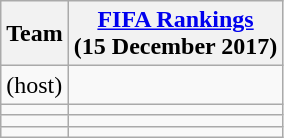<table class="wikitable sortable" style="text-align: left;">
<tr>
<th>Team</th>
<th><a href='#'>FIFA Rankings</a><br>(15 December 2017)</th>
</tr>
<tr>
<td> (host)</td>
<td></td>
</tr>
<tr>
<td></td>
<td></td>
</tr>
<tr>
<td></td>
<td></td>
</tr>
<tr>
<td></td>
<td></td>
</tr>
</table>
